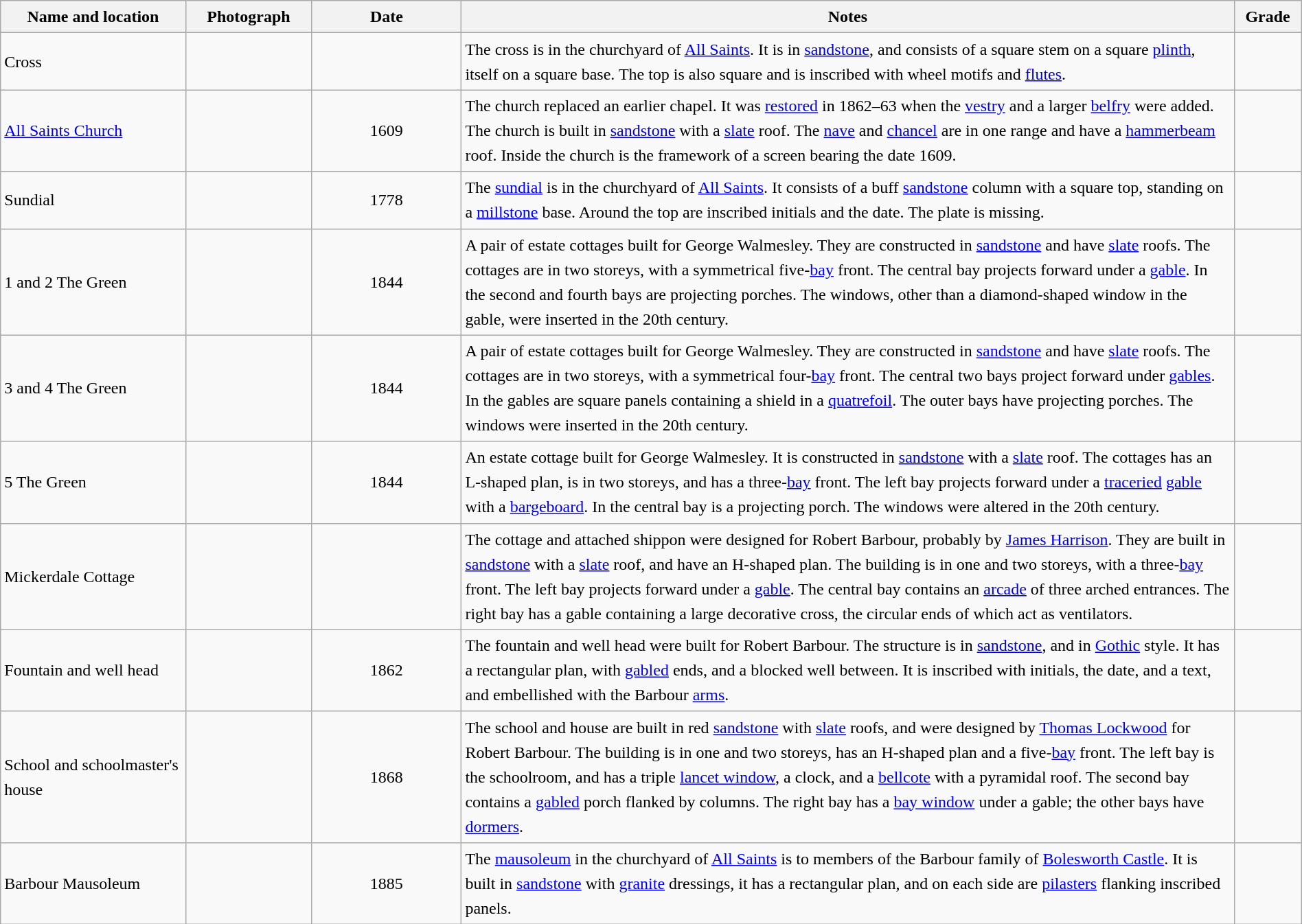<table class="wikitable sortable plainrowheaders" style="width:100%;border:0px;text-align:left;line-height:150%;">
<tr>
<th scope="col" style="width:150px">Name and location</th>
<th scope="col" style="width:100px" class="unsortable">Photograph</th>
<th scope="col" style="width:120px">Date</th>
<th scope="col" style="width:650px" class="unsortable">Notes</th>
<th scope="col" style="width:50px">Grade</th>
</tr>
<tr>
<td>Cross<br><small></small></td>
<td></td>
<td align="center"></td>
<td>The cross is in the churchyard of <a href='#'>All Saints</a>. It is in <a href='#'>sandstone</a>, and consists of a square stem on a square <a href='#'>plinth</a>, itself on a square base. The top is also square and is inscribed with wheel motifs and <a href='#'>flutes</a>.</td>
<td align="center" ></td>
</tr>
<tr>
<td><a href='#'>All Saints Church</a><br><small></small></td>
<td></td>
<td align="center">1609</td>
<td>The church replaced an earlier chapel. It was <a href='#'>restored</a> in 1862–63 when the <a href='#'>vestry</a> and a larger <a href='#'>belfry</a> were added. The church is built in <a href='#'>sandstone</a> with a <a href='#'>slate</a> roof. The <a href='#'>nave</a> and <a href='#'>chancel</a> are in one range and have a <a href='#'>hammerbeam</a> roof. Inside the church is the framework of a screen bearing the date 1609.</td>
<td align="center" ></td>
</tr>
<tr>
<td>Sundial<br><small></small></td>
<td></td>
<td align="center">1778</td>
<td>The <a href='#'>sundial</a> is in the churchyard of <a href='#'>All Saints</a>. It consists of a buff <a href='#'>sandstone</a> column with a square top, standing on a <a href='#'>millstone</a> base. Around the top are inscribed initials and the date. The plate is missing.</td>
<td align="center" ></td>
</tr>
<tr>
<td>1 and 2 The Green<br><small></small></td>
<td></td>
<td align="center">1844</td>
<td>A pair of estate cottages built for George Walmesley. They are constructed in <a href='#'>sandstone</a> and have <a href='#'>slate</a> roofs. The cottages are in two storeys, with a symmetrical five-<a href='#'>bay</a> front. The central bay projects forward under a <a href='#'>gable</a>. In the second and fourth bays are projecting porches. The windows, other than a diamond-shaped window in the gable, were inserted in the 20th century.</td>
<td align="center" ></td>
</tr>
<tr>
<td>3 and 4 The Green<br><small></small></td>
<td></td>
<td align="center">1844</td>
<td>A pair of estate cottages built for George Walmesley. They are constructed in <a href='#'>sandstone</a> and have <a href='#'>slate</a> roofs. The cottages are in two storeys, with a symmetrical four-<a href='#'>bay</a> front. The central two bays project forward under <a href='#'>gables</a>. In the gables are square panels containing a shield in a <a href='#'>quatrefoil</a>. The outer bays have projecting porches. The windows were inserted in the 20th century.</td>
<td align="center" ></td>
</tr>
<tr>
<td>5 The Green<br><small></small></td>
<td></td>
<td align="center">1844</td>
<td>An estate cottage built for George Walmesley. It is constructed in <a href='#'>sandstone</a> with a <a href='#'>slate</a> roof. The cottages has an L-shaped plan, is in two storeys, and has a three-<a href='#'>bay</a> front. The left bay projects forward under a <a href='#'>traceried</a> <a href='#'>gable</a> with a <a href='#'>bargeboard</a>. In the central bay is a projecting porch. The windows were altered in the 20th century.</td>
<td align="center" ></td>
</tr>
<tr>
<td>Mickerdale Cottage<br><small></small></td>
<td></td>
<td align="center"></td>
<td>The cottage and attached shippon were designed for Robert Barbour, probably by <a href='#'>James Harrison</a>. They are built in <a href='#'>sandstone</a> with a <a href='#'>slate</a> roof, and have an H-shaped plan. The building is in one and two storeys, with a three-<a href='#'>bay</a> front. The left bay projects forward under a <a href='#'>gable</a>. The central bay contains an <a href='#'>arcade</a> of three arched entrances. The right bay has a gable containing a large decorative cross, the circular ends of which act as ventilators.</td>
<td align="center" ></td>
</tr>
<tr>
<td>Fountain and well head<br><small></small></td>
<td></td>
<td align="center">1862</td>
<td>The fountain and well head were built for Robert Barbour. The structure is in <a href='#'>sandstone</a>, and in <a href='#'>Gothic</a> style. It has a rectangular plan, with <a href='#'>gabled</a> ends, and a blocked well between. It is inscribed with initials, the date, and a text, and embellished with the Barbour <a href='#'>arms</a>.</td>
<td align="center" ></td>
</tr>
<tr>
<td>School and schoolmaster's house<br><small></small></td>
<td></td>
<td align="center">1868</td>
<td>The school and house are built in red <a href='#'>sandstone</a> with <a href='#'>slate</a> roofs, and were designed by <a href='#'>Thomas Lockwood</a> for Robert Barbour. The building is in one and two storeys, has an H-shaped plan and a five-<a href='#'>bay</a> front. The left bay is the schoolroom, and has a triple <a href='#'>lancet window</a>, a clock, and a <a href='#'>bellcote</a> with a pyramidal roof. The second bay contains a <a href='#'>gabled</a> porch flanked by columns. The right bay has a <a href='#'>bay window</a> under a gable; the other bays have <a href='#'>dormers</a>.</td>
<td align="center" ></td>
</tr>
<tr>
<td>Barbour Mausoleum<br><small></small></td>
<td></td>
<td align="center">1885</td>
<td>The <a href='#'>mausoleum</a> in the churchyard of <a href='#'>All Saints</a> is to members of the Barbour family of <a href='#'>Bolesworth Castle</a>. It is built in <a href='#'>sandstone</a> with <a href='#'>granite</a> dressings, it has a rectangular plan, and on each side are <a href='#'>pilasters</a> flanking inscribed panels.</td>
<td align="center" ></td>
</tr>
<tr>
</tr>
</table>
